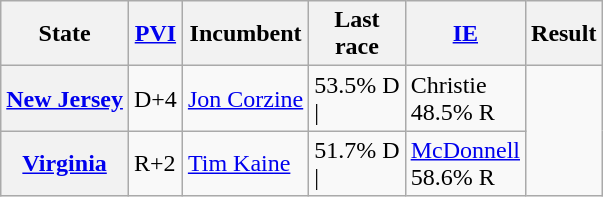<table class="wikitable sortable">
<tr>
<th>State</th>
<th><a href='#'>PVI</a></th>
<th>Incumbent</th>
<th>Last<br>race</th>
<th scope="col"><a href='#'>IE</a><br></th>
<th>Result</th>
</tr>
<tr>
<th><a href='#'>New Jersey</a></th>
<td>D+4</td>
<td><a href='#'>Jon Corzine</a></td>
<td>53.5% D<br>|</td>
<td>Christie<br>48.5% R </td>
</tr>
<tr>
<th><a href='#'>Virginia</a></th>
<td>R+2</td>
<td><a href='#'>Tim Kaine</a> </td>
<td>51.7% D<br>|</td>
<td><a href='#'>McDonnell</a><br> 58.6% R </td>
</tr>
</table>
